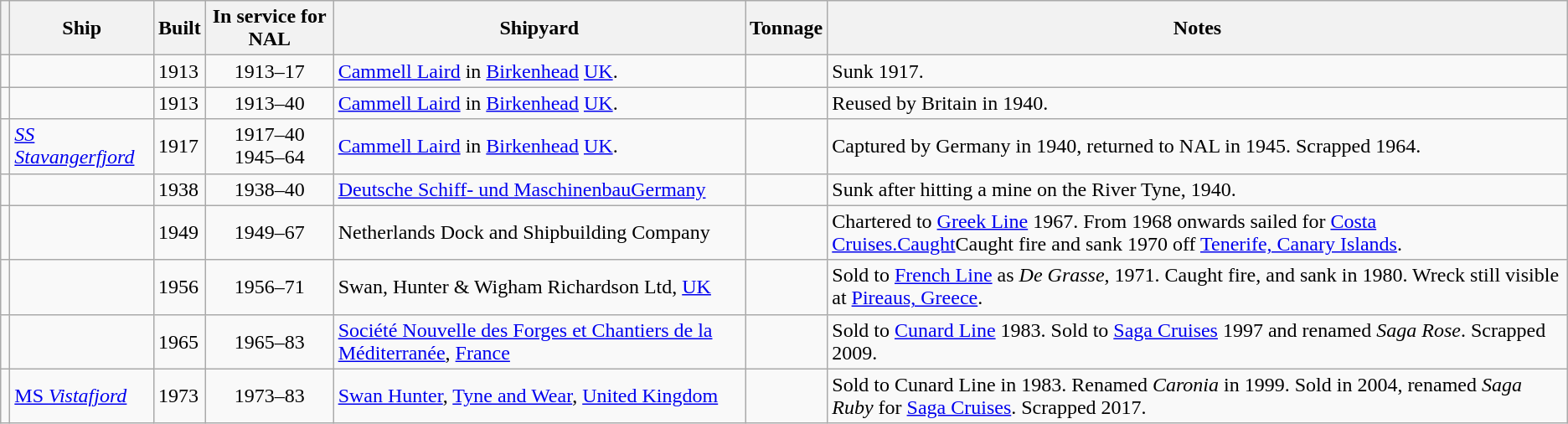<table class="wikitable">
<tr>
<th></th>
<th>Ship</th>
<th>Built</th>
<th>In service for NAL</th>
<th>Shipyard</th>
<th>Tonnage</th>
<th>Notes</th>
</tr>
<tr>
<td></td>
<td></td>
<td>1913</td>
<td align="Center">1913–17</td>
<td><a href='#'>Cammell Laird</a> in <a href='#'>Birkenhead</a> <a href='#'>UK</a>.</td>
<td align="Right"></td>
<td>Sunk 1917.</td>
</tr>
<tr>
<td></td>
<td></td>
<td>1913</td>
<td align="Center">1913–40</td>
<td><a href='#'>Cammell Laird</a> in <a href='#'>Birkenhead</a> <a href='#'>UK</a>.</td>
<td align="Right"></td>
<td>Reused by Britain in 1940.</td>
</tr>
<tr>
<td></td>
<td><em><a href='#'>SS Stavangerfjord</a></em></td>
<td>1917</td>
<td align="Center">1917–40<br>1945–64</td>
<td><a href='#'>Cammell Laird</a> in <a href='#'>Birkenhead</a> <a href='#'>UK</a>.</td>
<td align="Right"></td>
<td>Captured by Germany in 1940, returned to NAL in 1945. Scrapped 1964.</td>
</tr>
<tr>
<td></td>
<td></td>
<td>1938</td>
<td align="Center">1938–40</td>
<td><a href='#'>Deutsche Schiff- und Maschinenbau</a><a href='#'>Germany</a></td>
<td align="Right"></td>
<td>Sunk after hitting a mine on the River Tyne, 1940.</td>
</tr>
<tr>
<td></td>
<td></td>
<td>1949</td>
<td align="Center">1949–67</td>
<td>Netherlands Dock and Shipbuilding Company</td>
<td align="Right"></td>
<td>Chartered to <a href='#'>Greek Line</a> 1967. From 1968 onwards sailed for <a href='#'>Costa Cruises.Caught</a>Caught fire and sank 1970 off <a href='#'>Tenerife, Canary Islands</a>.</td>
</tr>
<tr>
<td></td>
<td></td>
<td>1956</td>
<td align="Center">1956–71</td>
<td>Swan, Hunter & Wigham Richardson Ltd, <a href='#'>UK</a></td>
<td align="Right"></td>
<td>Sold to <a href='#'>French Line</a> as <em>De Grasse</em>, 1971. Caught fire, and sank in 1980. Wreck still visible  at <a href='#'>Pireaus, Greece</a>.</td>
</tr>
<tr>
<td></td>
<td></td>
<td>1965</td>
<td align="Center">1965–83</td>
<td><a href='#'>Société Nouvelle des Forges et Chantiers de la Méditerranée</a>, <a href='#'>France</a></td>
<td align="Right"></td>
<td>Sold to <a href='#'>Cunard Line</a> 1983. Sold to <a href='#'>Saga Cruises</a> 1997 and renamed <em>Saga Rose</em>.  Scrapped 2009.</td>
</tr>
<tr>
<td></td>
<td><a href='#'>MS <em>Vistafjord</em></a></td>
<td>1973</td>
<td align="Center">1973–83</td>
<td><a href='#'>Swan Hunter</a>, <a href='#'>Tyne and Wear</a>, <a href='#'>United Kingdom</a></td>
<td align="Right"></td>
<td>Sold to Cunard Line in 1983. Renamed <em>Caronia</em> in 1999. Sold in 2004, renamed <em>Saga Ruby</em> for <a href='#'>Saga Cruises</a>. Scrapped 2017.</td>
</tr>
</table>
